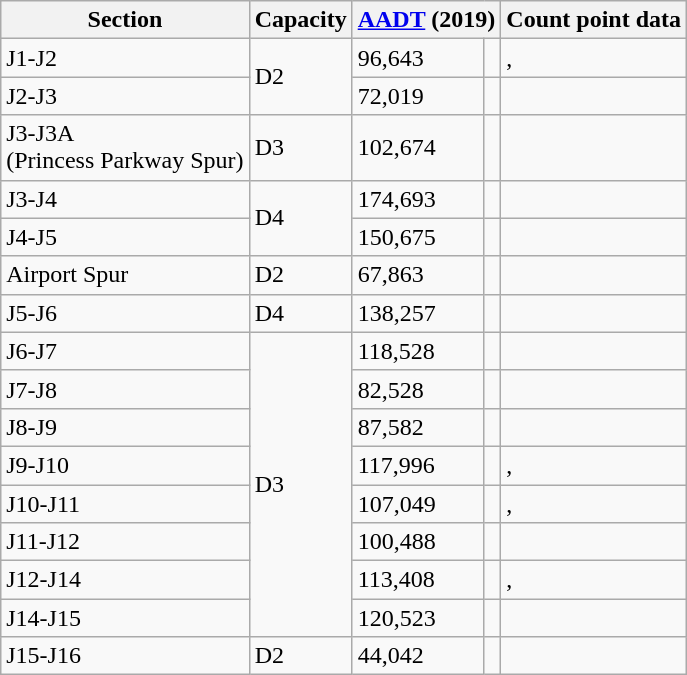<table class="wikitable sortable">
<tr>
<th>Section</th>
<th>Capacity</th>
<th colspan=2><a href='#'>AADT</a> (2019)</th>
<th>Count point data</th>
</tr>
<tr>
<td>J1-J2</td>
<td rowspan=2>D2</td>
<td>96,643</td>
<td></td>
<td>, </td>
</tr>
<tr>
<td>J2-J3</td>
<td>72,019</td>
<td></td>
<td></td>
</tr>
<tr>
<td>J3-J3A<br>(Princess Parkway Spur)</td>
<td>D3</td>
<td>102,674</td>
<td></td>
<td></td>
</tr>
<tr>
<td>J3-J4</td>
<td rowspan=2>D4</td>
<td>174,693</td>
<td></td>
<td></td>
</tr>
<tr>
<td>J4-J5</td>
<td>150,675</td>
<td></td>
<td></td>
</tr>
<tr>
<td>Airport Spur</td>
<td>D2</td>
<td>67,863</td>
<td></td>
<td></td>
</tr>
<tr>
<td>J5-J6</td>
<td>D4</td>
<td>138,257</td>
<td></td>
<td></td>
</tr>
<tr>
<td>J6-J7</td>
<td rowspan=8>D3</td>
<td>118,528</td>
<td></td>
<td></td>
</tr>
<tr>
<td>J7-J8</td>
<td>82,528</td>
<td></td>
<td></td>
</tr>
<tr>
<td>J8-J9</td>
<td>87,582</td>
<td></td>
<td></td>
</tr>
<tr>
<td>J9-J10</td>
<td>117,996</td>
<td></td>
<td>, </td>
</tr>
<tr>
<td>J10-J11</td>
<td>107,049</td>
<td></td>
<td>, </td>
</tr>
<tr>
<td>J11-J12</td>
<td>100,488</td>
<td></td>
<td></td>
</tr>
<tr>
<td>J12-J14</td>
<td>113,408</td>
<td></td>
<td>, </td>
</tr>
<tr>
<td>J14-J15</td>
<td>120,523</td>
<td></td>
<td></td>
</tr>
<tr>
<td>J15-J16</td>
<td>D2</td>
<td>44,042</td>
<td></td>
<td></td>
</tr>
</table>
